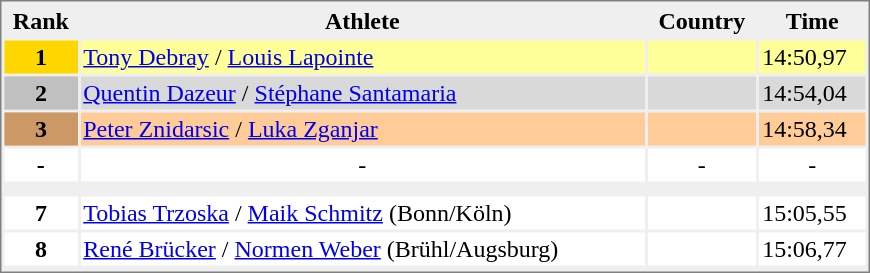<table style="border-style:solid; border-width:1px; border-color:#808080; background-color:#EFEFEF;" cellpadding="2" cellspacing="2" width="580">
<tr>
<th>Rank</th>
<th>Athlete</th>
<th>Country</th>
<th>Time</th>
</tr>
<tr align="center" bgcolor="#FFFF99" valign="top">
<th style="background:#ffd700;">1</th>
<td align="left"><a href='#'>Tony Debray</a> / <a href='#'>Louis Lapointe</a></td>
<td align="left"></td>
<td align="left">14:50,97</td>
</tr>
<tr align="center" bgcolor="#D9D9D9" valign="top">
<th style="background:#c0c0c0;">2</th>
<td align="left"><a href='#'>Quentin Dazeur</a> / <a href='#'>Stéphane Santamaria</a></td>
<td align="left"></td>
<td align="left">14:54,04</td>
</tr>
<tr align="center" bgcolor="#FFCC99" valign="top">
<th style="background:#cc9966;">3</th>
<td align="left"><a href='#'>Peter Znidarsic</a> / <a href='#'>Luka Zganjar</a></td>
<td align="left"></td>
<td align="left">14:58,34</td>
</tr>
<tr align="center" bgcolor="#FFFFFF" valign="top">
<th>-</th>
<td>-</td>
<td>-</td>
<td>-</td>
</tr>
<tr>
</tr>
<tr>
</tr>
<tr>
</tr>
<tr>
</tr>
<tr align="center" bgcolor="#FFFFFF" valign="top">
<th>7</th>
<td align="left"><a href='#'>Tobias Trzoska</a> / <a href='#'>Maik Schmitz</a> (Bonn/Köln)</td>
<td align="left"></td>
<td align="left">15:05,55</td>
</tr>
<tr align="center" bgcolor="#FFFFFF" valign="top">
<th>8</th>
<td align="left"><a href='#'>René Brücker</a> / <a href='#'>Normen Weber</a> (Brühl/Augsburg)</td>
<td align="left"></td>
<td align="left">15:06,77</td>
</tr>
<tr align="center" bgcolor="#FFFFFF" valign="top">
</tr>
</table>
